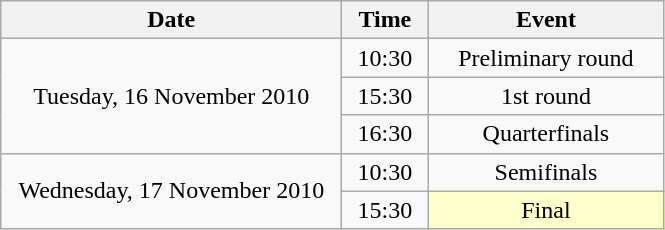<table class = "wikitable" style="text-align:center;">
<tr>
<th width=220>Date</th>
<th width=50>Time</th>
<th width=150>Event</th>
</tr>
<tr>
<td rowspan=3>Tuesday, 16 November 2010</td>
<td>10:30</td>
<td>Preliminary round</td>
</tr>
<tr>
<td>15:30</td>
<td>1st round</td>
</tr>
<tr>
<td>16:30</td>
<td>Quarterfinals</td>
</tr>
<tr>
<td rowspan=2>Wednesday, 17 November 2010</td>
<td>10:30</td>
<td>Semifinals</td>
</tr>
<tr>
<td>15:30</td>
<td bgcolor=ffffcc>Final</td>
</tr>
</table>
